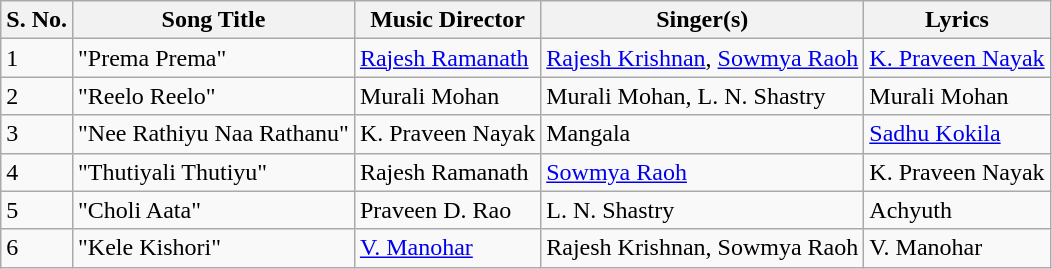<table class="wikitable">
<tr>
<th>S. No.</th>
<th>Song Title</th>
<th>Music Director</th>
<th>Singer(s)</th>
<th>Lyrics</th>
</tr>
<tr>
<td>1</td>
<td>"Prema Prema"</td>
<td><a href='#'>Rajesh Ramanath</a></td>
<td><a href='#'>Rajesh Krishnan</a>, <a href='#'>Sowmya Raoh</a></td>
<td><a href='#'>K. Praveen Nayak</a></td>
</tr>
<tr>
<td>2</td>
<td>"Reelo Reelo"</td>
<td>Murali Mohan</td>
<td>Murali Mohan, L. N. Shastry</td>
<td>Murali Mohan</td>
</tr>
<tr>
<td>3</td>
<td>"Nee Rathiyu Naa Rathanu"</td>
<td>K. Praveen Nayak</td>
<td>Mangala</td>
<td><a href='#'>Sadhu Kokila</a></td>
</tr>
<tr>
<td>4</td>
<td>"Thutiyali Thutiyu"</td>
<td>Rajesh Ramanath</td>
<td><a href='#'>Sowmya Raoh</a></td>
<td>K. Praveen Nayak</td>
</tr>
<tr>
<td>5</td>
<td>"Choli Aata"</td>
<td>Praveen D. Rao</td>
<td>L. N. Shastry</td>
<td>Achyuth</td>
</tr>
<tr>
<td>6</td>
<td>"Kele Kishori"</td>
<td><a href='#'>V. Manohar</a></td>
<td>Rajesh Krishnan, Sowmya Raoh</td>
<td>V. Manohar</td>
</tr>
</table>
